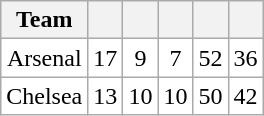<table class="wikitable" width:40px;">
<tr>
<th>Team</th>
<th></th>
<th></th>
<th></th>
<th></th>
<th></th>
</tr>
<tr style="background:#FF0000; color:#000; text-align:center; background:#fff;">
<td>Arsenal</td>
<td>17</td>
<td>9</td>
<td>7</td>
<td>52</td>
<td>36</td>
</tr>
<tr style="background:blue; color:#000; text-align:center; background:#fff;">
<td>Chelsea</td>
<td>13</td>
<td>10</td>
<td>10</td>
<td>50</td>
<td>42</td>
</tr>
</table>
